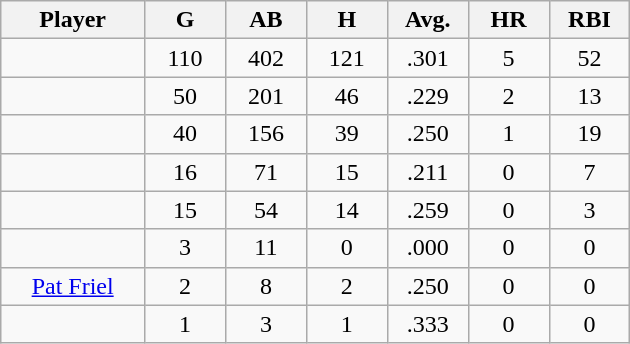<table class="wikitable sortable">
<tr>
<th bgcolor="#DDDDFF" width="16%">Player</th>
<th bgcolor="#DDDDFF" width="9%">G</th>
<th bgcolor="#DDDDFF" width="9%">AB</th>
<th bgcolor="#DDDDFF" width="9%">H</th>
<th bgcolor="#DDDDFF" width="9%">Avg.</th>
<th bgcolor="#DDDDFF" width="9%">HR</th>
<th bgcolor="#DDDDFF" width="9%">RBI</th>
</tr>
<tr align="center">
<td></td>
<td>110</td>
<td>402</td>
<td>121</td>
<td>.301</td>
<td>5</td>
<td>52</td>
</tr>
<tr align="center">
<td></td>
<td>50</td>
<td>201</td>
<td>46</td>
<td>.229</td>
<td>2</td>
<td>13</td>
</tr>
<tr align="center">
<td></td>
<td>40</td>
<td>156</td>
<td>39</td>
<td>.250</td>
<td>1</td>
<td>19</td>
</tr>
<tr align="center">
<td></td>
<td>16</td>
<td>71</td>
<td>15</td>
<td>.211</td>
<td>0</td>
<td>7</td>
</tr>
<tr align="center">
<td></td>
<td>15</td>
<td>54</td>
<td>14</td>
<td>.259</td>
<td>0</td>
<td>3</td>
</tr>
<tr align="center">
<td></td>
<td>3</td>
<td>11</td>
<td>0</td>
<td>.000</td>
<td>0</td>
<td>0</td>
</tr>
<tr align="center">
<td><a href='#'>Pat Friel</a></td>
<td>2</td>
<td>8</td>
<td>2</td>
<td>.250</td>
<td>0</td>
<td>0</td>
</tr>
<tr align=center>
<td></td>
<td>1</td>
<td>3</td>
<td>1</td>
<td>.333</td>
<td>0</td>
<td>0</td>
</tr>
</table>
